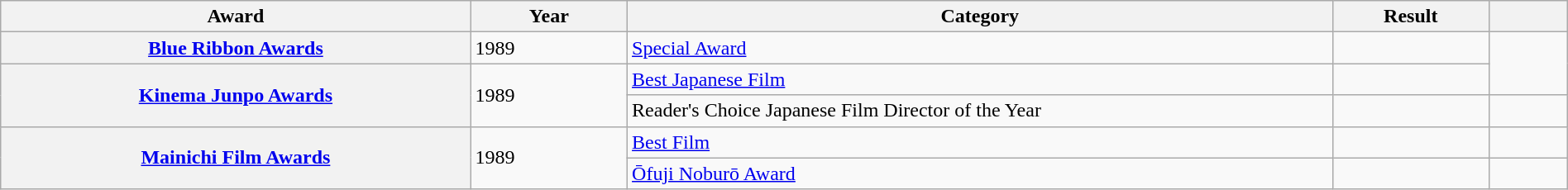<table class="wikitable plainrowheaders sortable" style="width:100%">
<tr>
<th scope="col" style="width:30%">Award</th>
<th scope="col" style="width:10%">Year</th>
<th scope="col" style="width:45%">Category</th>
<th scope="col" style="width:10%">Result</th>
<th scope="col" style="width:5%" class="unsortable"></th>
</tr>
<tr>
<th scope="row"><a href='#'>Blue Ribbon Awards</a></th>
<td>1989</td>
<td><a href='#'>Special Award</a></td>
<td></td>
<td style="text-align:center;" rowspan="2"></td>
</tr>
<tr>
<th scope="row" rowspan="2"><a href='#'>Kinema Junpo Awards</a></th>
<td rowspan="2">1989</td>
<td><a href='#'>Best Japanese Film</a></td>
<td></td>
</tr>
<tr>
<td>Reader's Choice Japanese Film Director of the Year</td>
<td></td>
<td style="text-align:center;"></td>
</tr>
<tr>
<th scope="row" rowspan="2"><a href='#'>Mainichi Film Awards</a></th>
<td rowspan="2">1989</td>
<td><a href='#'>Best Film</a></td>
<td></td>
<td style="text-align:center;"></td>
</tr>
<tr>
<td><a href='#'>Ōfuji Noburō Award</a></td>
<td></td>
<td style="text-align:center;"></td>
</tr>
</table>
